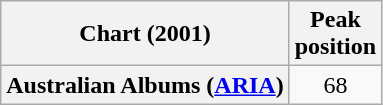<table class="wikitable plainrowheaders">
<tr>
<th scope="col">Chart (2001)</th>
<th scope="col">Peak<br>position</th>
</tr>
<tr>
<th scope="row">Australian Albums (<a href='#'>ARIA</a>)</th>
<td style="text-align:center;">68</td>
</tr>
</table>
